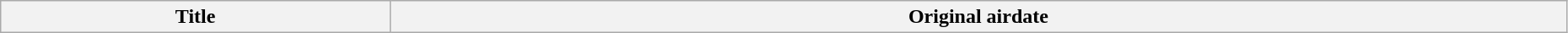<table class="wikitable plainrowheaders" style="width:98%;">
<tr>
<th>Title</th>
<th>Original airdate<br>



















</th>
</tr>
</table>
